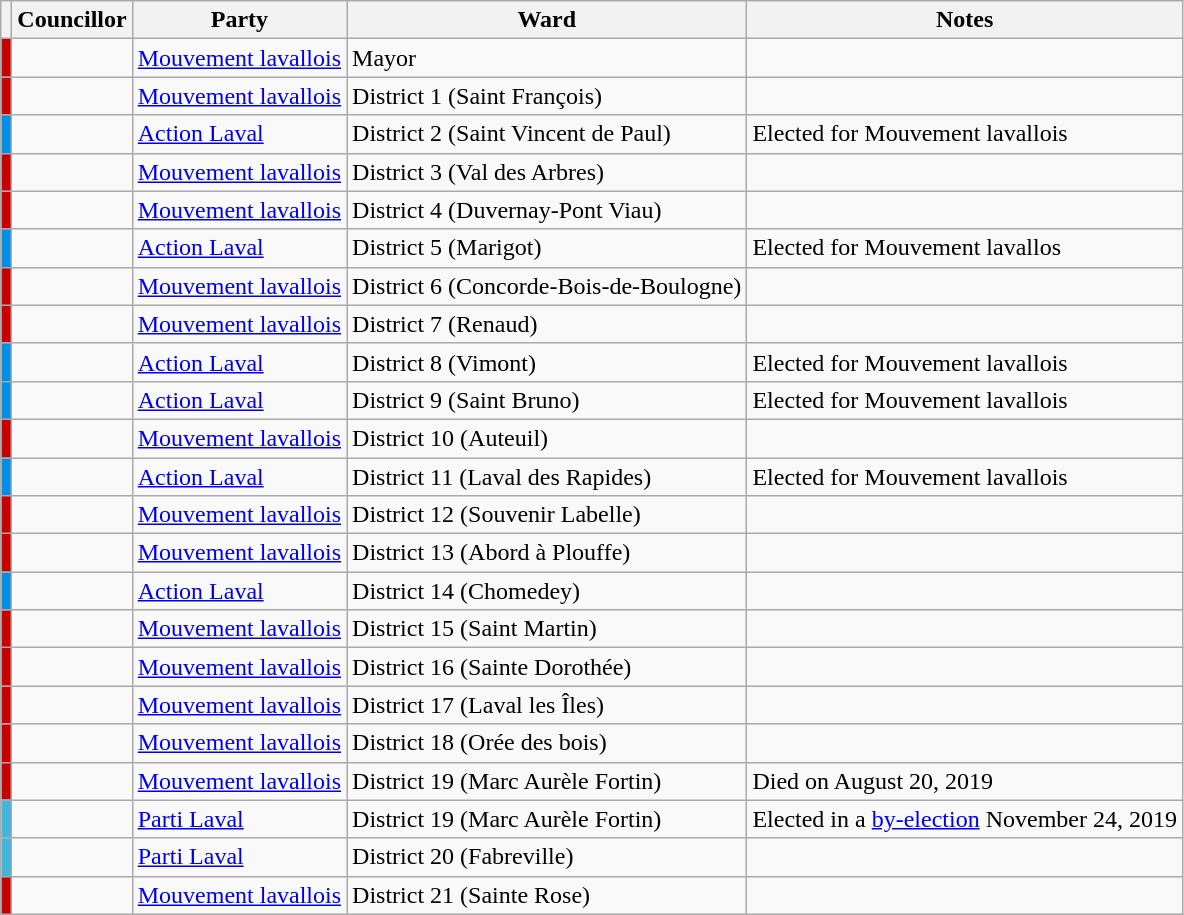<table class="wikitable sortable">
<tr>
<th></th>
<th>Councillor</th>
<th>Party</th>
<th>Ward</th>
<th>Notes</th>
</tr>
<tr>
<td bgcolor=#CA0000></td>
<td></td>
<td><a href='#'>Mouvement lavallois</a></td>
<td>Mayor</td>
<td></td>
</tr>
<tr>
<td bgcolor=#CA0000></td>
<td></td>
<td><a href='#'>Mouvement lavallois</a></td>
<td>District 1 (Saint François)</td>
<td></td>
</tr>
<tr>
<td bgcolor=#008EE6></td>
<td></td>
<td><a href='#'>Action Laval</a></td>
<td>District 2 (Saint Vincent de Paul)</td>
<td>Elected for Mouvement lavallois</td>
</tr>
<tr>
<td bgcolor=#CA0000></td>
<td></td>
<td><a href='#'>Mouvement lavallois</a></td>
<td>District 3 (Val des Arbres)</td>
<td></td>
</tr>
<tr>
<td bgcolor=#CA0000></td>
<td></td>
<td><a href='#'>Mouvement lavallois</a></td>
<td>District 4 (Duvernay-Pont Viau)</td>
<td></td>
</tr>
<tr>
<td bgcolor=#008EE6></td>
<td></td>
<td><a href='#'>Action Laval</a></td>
<td>District 5 (Marigot)</td>
<td>Elected for Mouvement lavallos</td>
</tr>
<tr>
<td bgcolor=#CA0000></td>
<td></td>
<td><a href='#'>Mouvement lavallois</a></td>
<td>District 6 (Concorde-Bois-de-Boulogne)</td>
<td></td>
</tr>
<tr>
<td bgcolor=#CA0000></td>
<td></td>
<td><a href='#'>Mouvement lavallois</a></td>
<td>District 7 (Renaud)</td>
<td></td>
</tr>
<tr>
<td bgcolor=#008EE6></td>
<td></td>
<td><a href='#'>Action Laval</a></td>
<td>District 8 (Vimont)</td>
<td>Elected for Mouvement lavallois</td>
</tr>
<tr>
<td bgcolor=#008EE6></td>
<td></td>
<td><a href='#'>Action Laval</a></td>
<td>District 9 (Saint Bruno)</td>
<td>Elected for Mouvement lavallois</td>
</tr>
<tr>
<td bgcolor=#CA0000></td>
<td></td>
<td><a href='#'>Mouvement lavallois</a></td>
<td>District 10 (Auteuil)</td>
<td></td>
</tr>
<tr>
<td bgcolor=#008EE6></td>
<td></td>
<td><a href='#'>Action Laval</a></td>
<td>District 11 (Laval des Rapides)</td>
<td>Elected for Mouvement lavallois</td>
</tr>
<tr>
<td bgcolor=#CA0000></td>
<td></td>
<td><a href='#'>Mouvement lavallois</a></td>
<td>District 12 (Souvenir Labelle)</td>
<td></td>
</tr>
<tr>
<td bgcolor=#CA0000></td>
<td></td>
<td><a href='#'>Mouvement lavallois</a></td>
<td>District 13 (Abord à Plouffe)</td>
<td></td>
</tr>
<tr>
<td bgcolor=#008EE6></td>
<td></td>
<td><a href='#'>Action Laval</a></td>
<td>District 14 (Chomedey)</td>
<td></td>
</tr>
<tr>
<td bgcolor=#CA0000></td>
<td></td>
<td><a href='#'>Mouvement lavallois</a></td>
<td>District 15 (Saint Martin)</td>
<td></td>
</tr>
<tr>
<td bgcolor=#CA0000></td>
<td></td>
<td><a href='#'>Mouvement lavallois</a></td>
<td>District 16 (Sainte Dorothée)</td>
<td></td>
</tr>
<tr>
<td bgcolor=#CA0000></td>
<td></td>
<td><a href='#'>Mouvement lavallois</a></td>
<td>District 17 (Laval les Îles)</td>
<td></td>
</tr>
<tr>
<td bgcolor=#CA0000></td>
<td></td>
<td><a href='#'>Mouvement lavallois</a></td>
<td>District 18 (Orée des bois)</td>
<td></td>
</tr>
<tr>
<td bgcolor=#CA0000></td>
<td></td>
<td><a href='#'>Mouvement lavallois</a></td>
<td>District 19 (Marc Aurèle Fortin)</td>
<td>Died on August 20, 2019</td>
</tr>
<tr>
<td bgcolor=#41B5DA></td>
<td></td>
<td><a href='#'>Parti Laval</a></td>
<td>District 19 (Marc Aurèle Fortin)</td>
<td>Elected in a <a href='#'>by-election</a> November 24, 2019</td>
</tr>
<tr>
<td bgcolor=#41B5DA></td>
<td></td>
<td><a href='#'>Parti Laval</a></td>
<td>District 20 (Fabreville)</td>
<td></td>
</tr>
<tr>
<td bgcolor=#CA0000></td>
<td></td>
<td><a href='#'>Mouvement lavallois</a></td>
<td>District 21 (Sainte Rose)</td>
<td></td>
</tr>
</table>
